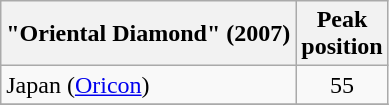<table class="wikitable">
<tr>
<th align="left">"Oriental Diamond" (2007)</th>
<th align="left">Peak<br>position</th>
</tr>
<tr>
<td align="left">Japan (<a href='#'>Oricon</a>)</td>
<td align="center">55</td>
</tr>
<tr>
</tr>
</table>
